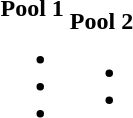<table>
<tr>
<td><br><strong>Pool 1</strong><ul><li></li><li></li><li></li></ul></td>
<td><br><strong>Pool 2</strong><ul><li></li><li></li></ul></td>
</tr>
</table>
